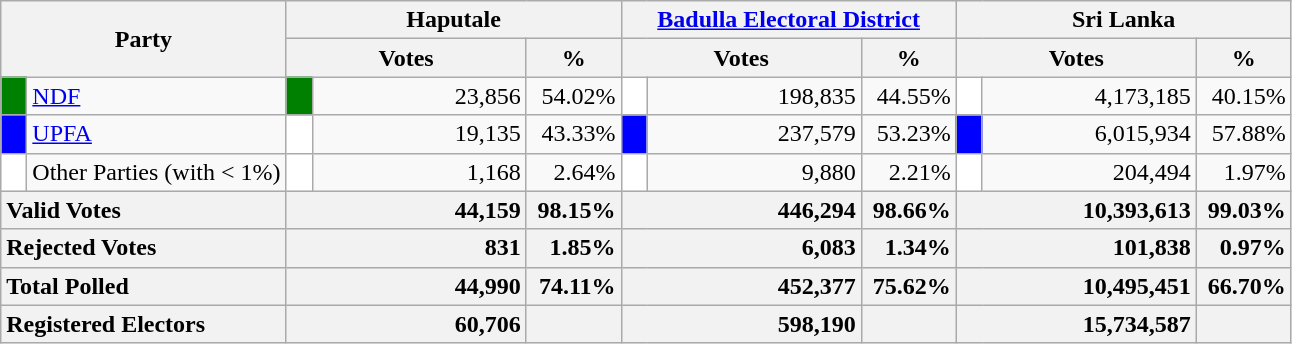<table class="wikitable">
<tr>
<th colspan="2" width="144px"rowspan="2">Party</th>
<th colspan="3" width="216px">Haputale</th>
<th colspan="3" width="216px"><a href='#'>Badulla Electoral District</a></th>
<th colspan="3" width="216px">Sri Lanka</th>
</tr>
<tr>
<th colspan="2" width="144px">Votes</th>
<th>%</th>
<th colspan="2" width="144px">Votes</th>
<th>%</th>
<th colspan="2" width="144px">Votes</th>
<th>%</th>
</tr>
<tr>
<td style="background-color:green;" width="10px"></td>
<td style="text-align:left;"><a href='#'>NDF</a></td>
<td style="background-color:green;" width="10px"></td>
<td style="text-align:right;">23,856</td>
<td style="text-align:right;">54.02%</td>
<td style="background-color:white;" width="10px"></td>
<td style="text-align:right;">198,835</td>
<td style="text-align:right;">44.55%</td>
<td style="background-color:white;" width="10px"></td>
<td style="text-align:right;">4,173,185</td>
<td style="text-align:right;">40.15%</td>
</tr>
<tr>
<td style="background-color:blue;" width="10px"></td>
<td style="text-align:left;"><a href='#'>UPFA</a></td>
<td style="background-color:white;" width="10px"></td>
<td style="text-align:right;">19,135</td>
<td style="text-align:right;">43.33%</td>
<td style="background-color:blue;" width="10px"></td>
<td style="text-align:right;">237,579</td>
<td style="text-align:right;">53.23%</td>
<td style="background-color:blue;" width="10px"></td>
<td style="text-align:right;">6,015,934</td>
<td style="text-align:right;">57.88%</td>
</tr>
<tr>
<td style="background-color:white;" width="10px"></td>
<td style="text-align:left;">Other Parties (with < 1%)</td>
<td style="background-color:white;" width="10px"></td>
<td style="text-align:right;">1,168</td>
<td style="text-align:right;">2.64%</td>
<td style="background-color:white;" width="10px"></td>
<td style="text-align:right;">9,880</td>
<td style="text-align:right;">2.21%</td>
<td style="background-color:white;" width="10px"></td>
<td style="text-align:right;">204,494</td>
<td style="text-align:right;">1.97%</td>
</tr>
<tr>
<th colspan="2" width="144px"style="text-align:left;">Valid Votes</th>
<th style="text-align:right;"colspan="2" width="144px">44,159</th>
<th style="text-align:right;">98.15%</th>
<th style="text-align:right;"colspan="2" width="144px">446,294</th>
<th style="text-align:right;">98.66%</th>
<th style="text-align:right;"colspan="2" width="144px">10,393,613</th>
<th style="text-align:right;">99.03%</th>
</tr>
<tr>
<th colspan="2" width="144px"style="text-align:left;">Rejected Votes</th>
<th style="text-align:right;"colspan="2" width="144px">831</th>
<th style="text-align:right;">1.85%</th>
<th style="text-align:right;"colspan="2" width="144px">6,083</th>
<th style="text-align:right;">1.34%</th>
<th style="text-align:right;"colspan="2" width="144px">101,838</th>
<th style="text-align:right;">0.97%</th>
</tr>
<tr>
<th colspan="2" width="144px"style="text-align:left;">Total Polled</th>
<th style="text-align:right;"colspan="2" width="144px">44,990</th>
<th style="text-align:right;">74.11%</th>
<th style="text-align:right;"colspan="2" width="144px">452,377</th>
<th style="text-align:right;">75.62%</th>
<th style="text-align:right;"colspan="2" width="144px">10,495,451</th>
<th style="text-align:right;">66.70%</th>
</tr>
<tr>
<th colspan="2" width="144px"style="text-align:left;">Registered Electors</th>
<th style="text-align:right;"colspan="2" width="144px">60,706</th>
<th></th>
<th style="text-align:right;"colspan="2" width="144px">598,190</th>
<th></th>
<th style="text-align:right;"colspan="2" width="144px">15,734,587</th>
<th></th>
</tr>
</table>
